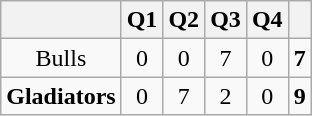<table class="wikitable" style="text-align: center;">
<tr>
<th></th>
<th>Q1</th>
<th>Q2</th>
<th>Q3</th>
<th>Q4</th>
<th></th>
</tr>
<tr>
<td>Bulls</td>
<td>0</td>
<td>0</td>
<td>7</td>
<td>0</td>
<td><strong>7</strong></td>
</tr>
<tr>
<td><strong>Gladiators</strong></td>
<td>0</td>
<td>7</td>
<td>2</td>
<td>0</td>
<td><strong>9</strong></td>
</tr>
</table>
